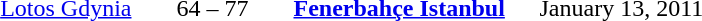<table style="text-align:center">
<tr>
<th width=160></th>
<th width=100></th>
<th width=160></th>
<th width=200></th>
</tr>
<tr>
<td align=right><a href='#'>Lotos Gdynia</a> </td>
<td>64 – 77</td>
<td align=left> <strong><a href='#'>Fenerbahçe Istanbul</a></strong></td>
<td align=left>January 13, 2011 </td>
</tr>
</table>
